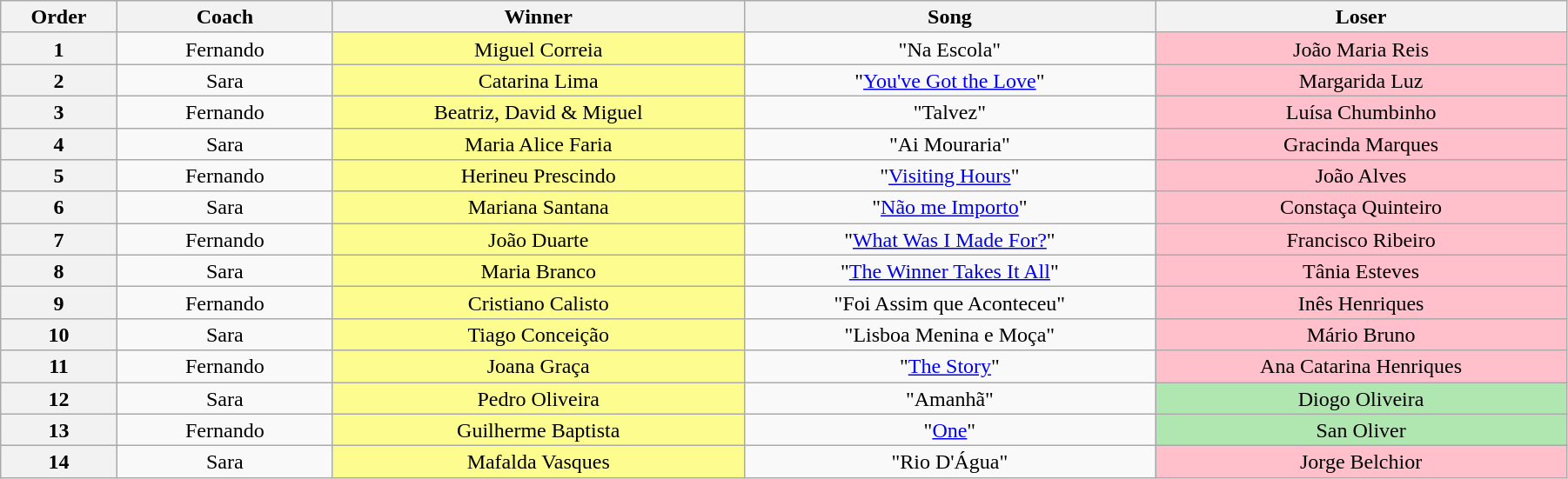<table class="wikitable" style="text-align:center; line-height:17px; width:95%">
<tr>
<th width="02%">Order</th>
<th width="05%">Coach</th>
<th width="10%">Winner</th>
<th width="10%">Song</th>
<th width="10%">Loser</th>
</tr>
<tr>
<th>1</th>
<td>Fernando</td>
<td style="background:#fdfc8f">Miguel Correia</td>
<td>"Na Escola"</td>
<td style="background:pink">João Maria Reis</td>
</tr>
<tr>
<th>2</th>
<td>Sara</td>
<td style="background:#fdfc8f">Catarina Lima</td>
<td>"<a href='#'>You've Got the Love</a>"</td>
<td style="background:pink">Margarida Luz</td>
</tr>
<tr>
<th>3</th>
<td>Fernando</td>
<td style="background:#fdfc8f">Beatriz, David & Miguel</td>
<td>"Talvez"</td>
<td style="background:pink">Luísa Chumbinho</td>
</tr>
<tr>
<th>4</th>
<td>Sara</td>
<td style="background:#fdfc8f">Maria Alice Faria</td>
<td>"Ai Mouraria"</td>
<td style="background:pink">Gracinda Marques</td>
</tr>
<tr>
<th>5</th>
<td>Fernando</td>
<td style="background:#fdfc8f">Herineu Prescindo</td>
<td>"<a href='#'>Visiting Hours</a>"</td>
<td style="background:pink">João Alves</td>
</tr>
<tr>
<th>6</th>
<td>Sara</td>
<td style="background:#fdfc8f">Mariana Santana</td>
<td>"<a href='#'>Não me Importo</a>"</td>
<td style="background:pink">Constaça Quinteiro</td>
</tr>
<tr>
<th>7</th>
<td>Fernando</td>
<td style="background:#fdfc8f">João Duarte</td>
<td>"<a href='#'>What Was I Made For?</a>"</td>
<td style="background:pink">Francisco Ribeiro</td>
</tr>
<tr>
<th>8</th>
<td>Sara</td>
<td style="background:#fdfc8f">Maria Branco</td>
<td>"<a href='#'>The Winner Takes It All</a>"</td>
<td style="background:pink">Tânia Esteves</td>
</tr>
<tr>
<th>9</th>
<td>Fernando</td>
<td style="background:#fdfc8f">Cristiano Calisto</td>
<td>"Foi Assim que Aconteceu"</td>
<td style="background:pink">Inês Henriques</td>
</tr>
<tr>
<th>10</th>
<td>Sara</td>
<td style="background:#fdfc8f">Tiago Conceição</td>
<td>"Lisboa Menina e Moça"</td>
<td style="background:pink">Mário Bruno</td>
</tr>
<tr>
<th>11</th>
<td>Fernando</td>
<td style="background:#fdfc8f">Joana Graça</td>
<td>"<a href='#'>The Story</a>"</td>
<td style="background:pink">Ana Catarina Henriques</td>
</tr>
<tr>
<th>12</th>
<td>Sara</td>
<td style="background:#fdfc8f">Pedro Oliveira</td>
<td>"Amanhã"</td>
<td style="background:#b0e6b0">Diogo Oliveira</td>
</tr>
<tr>
<th>13</th>
<td>Fernando</td>
<td style="background:#fdfc8f">Guilherme Baptista</td>
<td>"<a href='#'>One</a>"</td>
<td style="background:#b0e6b0">San Oliver</td>
</tr>
<tr>
<th>14</th>
<td>Sara</td>
<td style="background:#fdfc8f">Mafalda Vasques</td>
<td>"Rio D'Água"</td>
<td style="background:pink">Jorge Belchior</td>
</tr>
</table>
